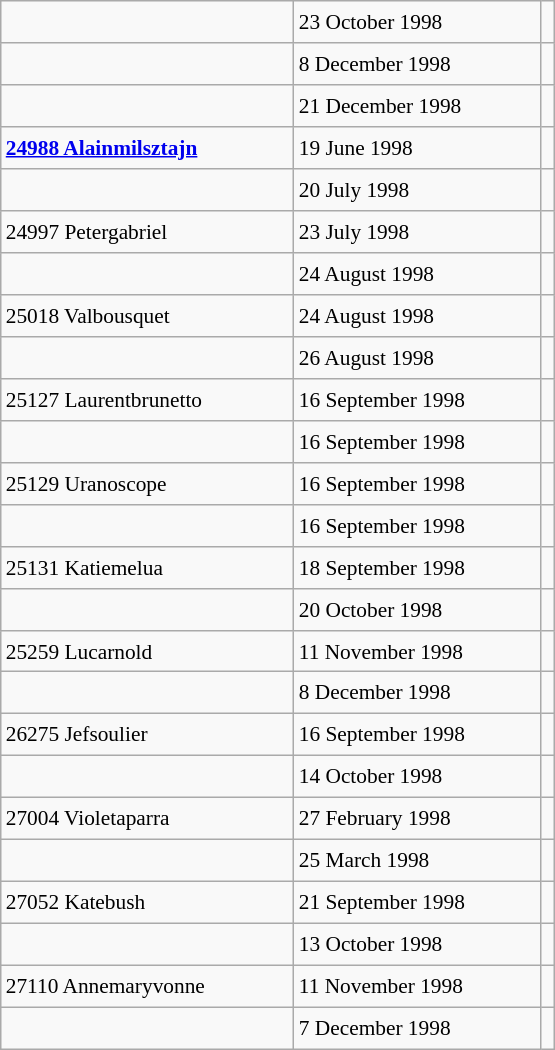<table class="wikitable" style="font-size: 89%; float: left; width: 26em; margin-right: 1em; height: 700px">
<tr>
<td></td>
<td>23 October 1998</td>
<td></td>
</tr>
<tr>
<td></td>
<td>8 December 1998</td>
<td></td>
</tr>
<tr>
<td></td>
<td>21 December 1998</td>
<td></td>
</tr>
<tr>
<td><strong><a href='#'>24988 Alainmilsztajn</a></strong></td>
<td>19 June 1998</td>
<td></td>
</tr>
<tr>
<td></td>
<td>20 July 1998</td>
<td></td>
</tr>
<tr>
<td>24997 Petergabriel</td>
<td>23 July 1998</td>
<td></td>
</tr>
<tr>
<td></td>
<td>24 August 1998</td>
<td></td>
</tr>
<tr>
<td>25018 Valbousquet</td>
<td>24 August 1998</td>
<td></td>
</tr>
<tr>
<td></td>
<td>26 August 1998</td>
<td></td>
</tr>
<tr>
<td>25127 Laurentbrunetto</td>
<td>16 September 1998</td>
<td></td>
</tr>
<tr>
<td></td>
<td>16 September 1998</td>
<td></td>
</tr>
<tr>
<td>25129 Uranoscope</td>
<td>16 September 1998</td>
<td></td>
</tr>
<tr>
<td></td>
<td>16 September 1998</td>
<td></td>
</tr>
<tr>
<td>25131 Katiemelua</td>
<td>18 September 1998</td>
<td></td>
</tr>
<tr>
<td></td>
<td>20 October 1998</td>
<td></td>
</tr>
<tr>
<td>25259 Lucarnold</td>
<td>11 November 1998</td>
<td></td>
</tr>
<tr>
<td></td>
<td>8 December 1998</td>
<td></td>
</tr>
<tr>
<td>26275 Jefsoulier</td>
<td>16 September 1998</td>
<td></td>
</tr>
<tr>
<td></td>
<td>14 October 1998</td>
<td></td>
</tr>
<tr>
<td>27004 Violetaparra</td>
<td>27 February 1998</td>
<td></td>
</tr>
<tr>
<td></td>
<td>25 March 1998</td>
<td></td>
</tr>
<tr>
<td>27052 Katebush</td>
<td>21 September 1998</td>
<td></td>
</tr>
<tr>
<td></td>
<td>13 October 1998</td>
<td></td>
</tr>
<tr>
<td>27110 Annemaryvonne</td>
<td>11 November 1998</td>
<td></td>
</tr>
<tr>
<td></td>
<td>7 December 1998</td>
<td></td>
</tr>
</table>
